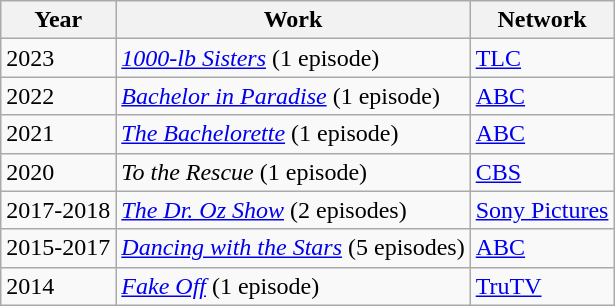<table class="wikitable">
<tr>
<th>Year</th>
<th>Work</th>
<th>Network</th>
</tr>
<tr>
<td>2023</td>
<td><em><a href='#'>1000-lb Sisters</a></em> (1 episode)</td>
<td><a href='#'>TLC</a></td>
</tr>
<tr>
<td>2022</td>
<td><em><a href='#'>Bachelor in Paradise</a></em> (1 episode)</td>
<td><a href='#'>ABC</a></td>
</tr>
<tr>
<td>2021</td>
<td><em><a href='#'>The Bachelorette</a></em> (1 episode)</td>
<td><a href='#'>ABC</a></td>
</tr>
<tr>
<td>2020</td>
<td><em>To the Rescue</em> (1 episode)</td>
<td><a href='#'>CBS</a></td>
</tr>
<tr>
<td>2017-2018</td>
<td><em><a href='#'>The Dr. Oz Show</a></em> (2 episodes)</td>
<td><a href='#'>Sony Pictures</a></td>
</tr>
<tr>
<td>2015-2017</td>
<td><em><a href='#'>Dancing with the Stars</a></em> (5 episodes)</td>
<td><a href='#'>ABC</a></td>
</tr>
<tr>
<td>2014</td>
<td><em><a href='#'>Fake Off</a></em> (1 episode)</td>
<td><a href='#'>TruTV</a></td>
</tr>
</table>
